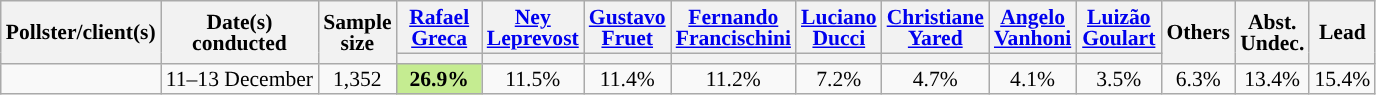<table class="wikitable" style="text-align:center;font-size:90%;line-height:14px;">
<tr>
<th rowspan="2">Pollster/client(s)</th>
<th rowspan="2">Date(s)<br>conducted</th>
<th rowspan="2">Sample<br>size</th>
<th class="unsortable" style="width:50px;"><a href='#'>Rafael Greca</a><br></th>
<th class="unsortable" style="width:50px;"><a href='#'>Ney Leprevost</a><br></th>
<th class="unsortable" style="width:50px;"><a href='#'>Gustavo Fruet</a><br></th>
<th class="unsortable" style="width:50px;"><a href='#'>Fernando Francischini</a><br></th>
<th class="unsortable" style="width:50px;"><a href='#'>Luciano Ducci</a><br></th>
<th class="unsortable" style="width:50px;"><a href='#'>Christiane Yared</a><br></th>
<th class="unsortable" style="width:50px;"><a href='#'>Angelo Vanhoni</a><br></th>
<th class="unsortable" style="width:50px;"><a href='#'>Luizão Goulart</a><br></th>
<th rowspan="2">Others</th>
<th rowspan="2">Abst.<br>Undec.</th>
<th rowspan="2">Lead</th>
</tr>
<tr>
<th class="sortable" data-sort-type="number" style="background:"></th>
<th class="sortable" data-sort-type="number" style="background:"></th>
<th class="sortable" data-sort-type="number" style="background:"></th>
<th class="sortable" data-sort-type="number" style="background:"></th>
<th class="sortable" data-sort-type="number" style="background:"></th>
<th class="sortable" data-sort-type="number" style="background:"></th>
<th class="sortable" data-sort-type="number" style="background:"></th>
<th class="sortable" data-sort-type="number" style="background:"></th>
</tr>
<tr>
<td></td>
<td>11–13 December</td>
<td>1,352</td>
<td style="background:#c5ec91;"><strong>26.9%</strong></td>
<td>11.5%</td>
<td>11.4%</td>
<td>11.2%</td>
<td>7.2%</td>
<td>4.7%</td>
<td>4.1%</td>
<td>3.5%</td>
<td>6.3%</td>
<td>13.4%</td>
<td style="background:">15.4%</td>
</tr>
</table>
